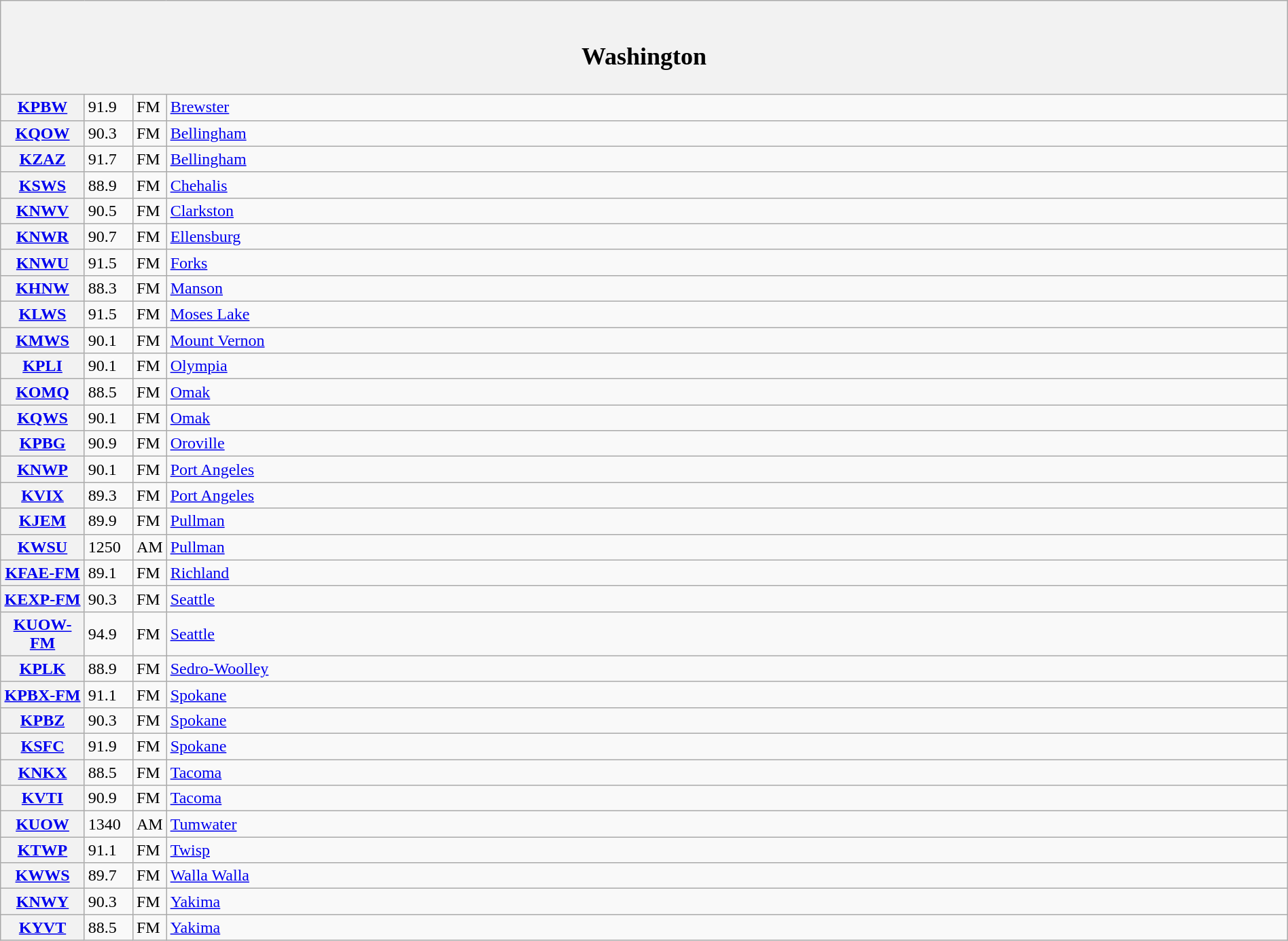<table class="wikitable mw-collapsible" style="width:100%">
<tr>
<th scope="col" colspan="4"><br><h2>Washington</h2></th>
</tr>
<tr>
<th scope="row" style="width: 75px;"><a href='#'>KPBW</a></th>
<td style="width: 40px;">91.9</td>
<td style="width: 21px;">FM</td>
<td><a href='#'>Brewster</a></td>
</tr>
<tr>
<th scope="row"><a href='#'>KQOW</a></th>
<td>90.3</td>
<td>FM</td>
<td><a href='#'>Bellingham</a></td>
</tr>
<tr>
<th scope="row"><a href='#'>KZAZ</a></th>
<td>91.7</td>
<td>FM</td>
<td><a href='#'>Bellingham</a></td>
</tr>
<tr>
<th scope="row"><a href='#'>KSWS</a></th>
<td>88.9</td>
<td>FM</td>
<td><a href='#'>Chehalis</a></td>
</tr>
<tr>
<th scope="row"><a href='#'>KNWV</a></th>
<td>90.5</td>
<td>FM</td>
<td><a href='#'>Clarkston</a></td>
</tr>
<tr>
<th scope="row"><a href='#'>KNWR</a></th>
<td>90.7</td>
<td>FM</td>
<td><a href='#'>Ellensburg</a></td>
</tr>
<tr>
<th scope="row"><a href='#'>KNWU</a></th>
<td>91.5</td>
<td>FM</td>
<td><a href='#'>Forks</a></td>
</tr>
<tr>
<th scope="row"><a href='#'>KHNW</a></th>
<td>88.3</td>
<td>FM</td>
<td><a href='#'>Manson</a></td>
</tr>
<tr>
<th scope="row"><a href='#'>KLWS</a></th>
<td>91.5</td>
<td>FM</td>
<td><a href='#'>Moses Lake</a></td>
</tr>
<tr>
<th scope="row"><a href='#'>KMWS</a></th>
<td>90.1</td>
<td>FM</td>
<td><a href='#'>Mount Vernon</a></td>
</tr>
<tr>
<th scope="row"><a href='#'>KPLI</a></th>
<td>90.1</td>
<td>FM</td>
<td><a href='#'>Olympia</a></td>
</tr>
<tr>
<th scope="row"><a href='#'>KOMQ</a></th>
<td>88.5</td>
<td>FM</td>
<td><a href='#'>Omak</a></td>
</tr>
<tr>
<th scope="row"><a href='#'>KQWS</a></th>
<td>90.1</td>
<td>FM</td>
<td><a href='#'>Omak</a></td>
</tr>
<tr>
<th scope="row"><a href='#'>KPBG</a></th>
<td>90.9</td>
<td>FM</td>
<td><a href='#'>Oroville</a></td>
</tr>
<tr>
<th scope="row"><a href='#'>KNWP</a></th>
<td>90.1</td>
<td>FM</td>
<td><a href='#'>Port Angeles</a></td>
</tr>
<tr>
<th scope="row"><a href='#'>KVIX</a></th>
<td>89.3</td>
<td>FM</td>
<td><a href='#'>Port Angeles</a></td>
</tr>
<tr>
<th scope="row"><a href='#'>KJEM</a></th>
<td>89.9</td>
<td>FM</td>
<td><a href='#'>Pullman</a></td>
</tr>
<tr>
<th scope="row"><a href='#'>KWSU</a></th>
<td>1250</td>
<td>AM</td>
<td><a href='#'>Pullman</a></td>
</tr>
<tr>
<th scope="row"><a href='#'>KFAE-FM</a></th>
<td>89.1</td>
<td>FM</td>
<td><a href='#'>Richland</a></td>
</tr>
<tr>
<th scope="row"><a href='#'>KEXP-FM</a></th>
<td>90.3</td>
<td>FM</td>
<td><a href='#'>Seattle</a></td>
</tr>
<tr>
<th scope="row"><a href='#'>KUOW-FM</a></th>
<td>94.9</td>
<td>FM</td>
<td><a href='#'>Seattle</a></td>
</tr>
<tr>
<th scope="row"><a href='#'>KPLK</a></th>
<td>88.9</td>
<td>FM</td>
<td><a href='#'>Sedro-Woolley</a></td>
</tr>
<tr>
<th scope="row"><a href='#'>KPBX-FM</a></th>
<td>91.1</td>
<td>FM</td>
<td><a href='#'>Spokane</a></td>
</tr>
<tr>
<th scope="row"><a href='#'>KPBZ</a></th>
<td>90.3</td>
<td>FM</td>
<td><a href='#'>Spokane</a></td>
</tr>
<tr>
<th scope="row"><a href='#'>KSFC</a></th>
<td>91.9</td>
<td>FM</td>
<td><a href='#'>Spokane</a></td>
</tr>
<tr>
<th scope="row"><a href='#'>KNKX</a></th>
<td>88.5</td>
<td>FM</td>
<td><a href='#'>Tacoma</a></td>
</tr>
<tr>
<th scope="row"><a href='#'>KVTI</a></th>
<td>90.9</td>
<td>FM</td>
<td><a href='#'>Tacoma</a></td>
</tr>
<tr>
<th scope="row"><a href='#'>KUOW</a></th>
<td>1340</td>
<td>AM</td>
<td><a href='#'>Tumwater</a></td>
</tr>
<tr>
<th scope="row"><a href='#'>KTWP</a></th>
<td>91.1</td>
<td>FM</td>
<td><a href='#'>Twisp</a></td>
</tr>
<tr>
<th scope="row"><a href='#'>KWWS</a></th>
<td>89.7</td>
<td>FM</td>
<td><a href='#'>Walla Walla</a></td>
</tr>
<tr>
<th scope="row"><a href='#'>KNWY</a></th>
<td>90.3</td>
<td>FM</td>
<td><a href='#'>Yakima</a></td>
</tr>
<tr>
<th scope="row"><a href='#'>KYVT</a></th>
<td>88.5</td>
<td>FM</td>
<td><a href='#'>Yakima</a></td>
</tr>
</table>
